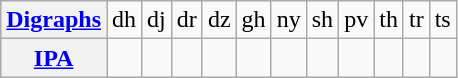<table class="wikitable"  style="text-align: center; vertical-align: middle;">
<tr>
<th><a href='#'>Digraphs</a></th>
<td>dh</td>
<td>dj</td>
<td>dr</td>
<td>dz</td>
<td>gh</td>
<td>ny</td>
<td>sh</td>
<td>pv</td>
<td>th</td>
<td>tr</td>
<td>ts</td>
</tr>
<tr>
<th><a href='#'>IPA</a></th>
<td></td>
<td></td>
<td></td>
<td></td>
<td></td>
<td></td>
<td></td>
<td></td>
<td></td>
<td></td>
<td></td>
</tr>
</table>
